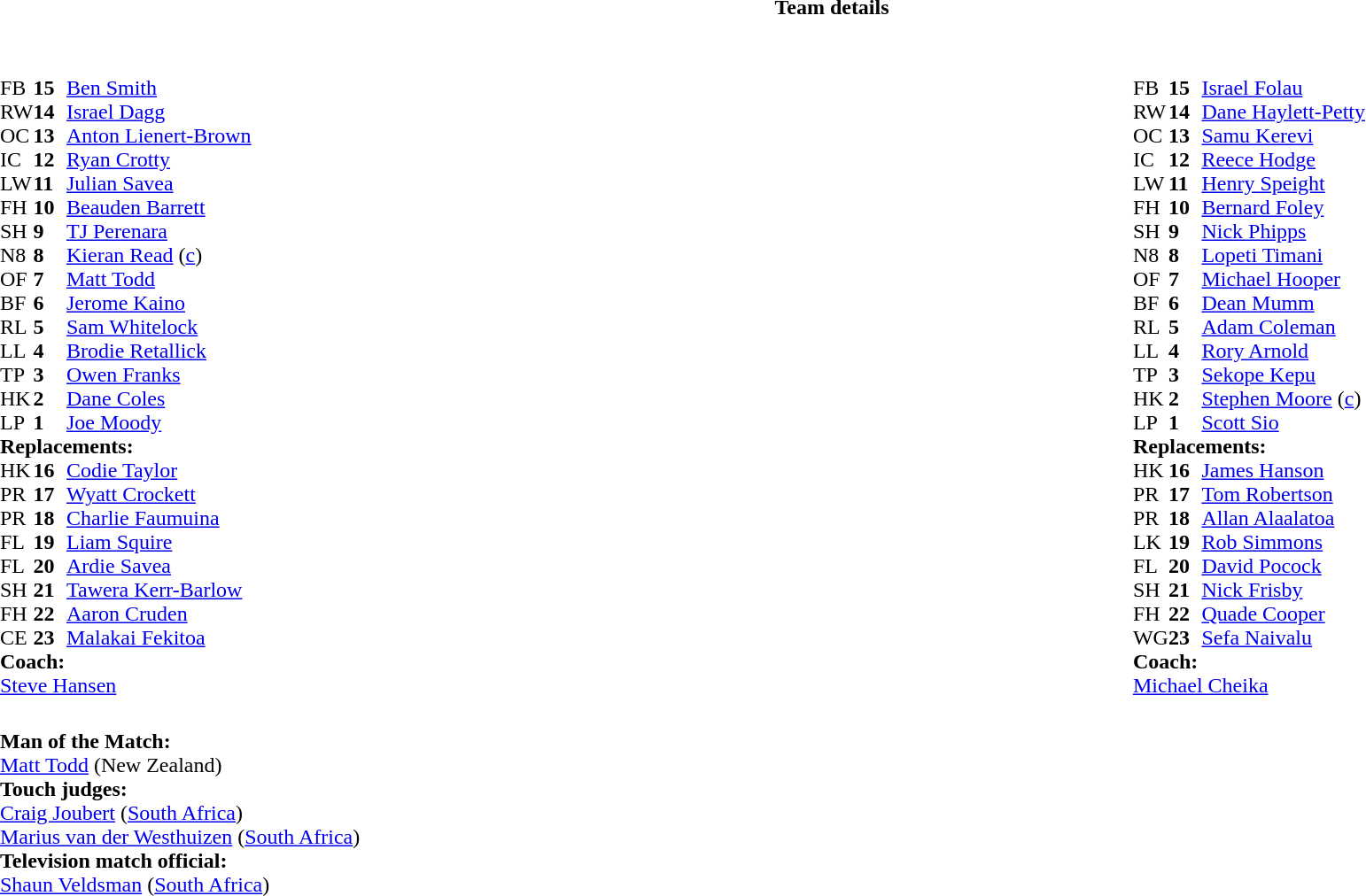<table border="0" width="100%" class="collapsible collapsed">
<tr>
<th>Team details</th>
</tr>
<tr>
<td><br><table width="100%">
<tr>
<td valign="top" width="50%"><br><table style="font-size: 100%" cellspacing="0" cellpadding="0">
<tr>
<th width="25"></th>
<th width="25"></th>
</tr>
<tr>
<td>FB</td>
<td><strong>15</strong></td>
<td><a href='#'>Ben Smith</a></td>
</tr>
<tr>
<td>RW</td>
<td><strong>14</strong></td>
<td><a href='#'>Israel Dagg</a></td>
</tr>
<tr>
<td>OC</td>
<td><strong>13</strong></td>
<td><a href='#'>Anton Lienert-Brown</a></td>
<td></td>
<td></td>
</tr>
<tr>
<td>IC</td>
<td><strong>12</strong></td>
<td><a href='#'>Ryan Crotty</a></td>
</tr>
<tr>
<td>LW</td>
<td><strong>11</strong></td>
<td><a href='#'>Julian Savea</a></td>
</tr>
<tr>
<td>FH</td>
<td><strong>10</strong></td>
<td><a href='#'>Beauden Barrett</a></td>
<td></td>
<td></td>
</tr>
<tr>
<td>SH</td>
<td><strong>9</strong></td>
<td><a href='#'>TJ Perenara</a></td>
<td></td>
<td></td>
</tr>
<tr>
<td>N8</td>
<td><strong>8</strong></td>
<td><a href='#'>Kieran Read</a> (<a href='#'>c</a>)</td>
</tr>
<tr>
<td>OF</td>
<td><strong>7</strong></td>
<td><a href='#'>Matt Todd</a></td>
<td></td>
<td></td>
</tr>
<tr>
<td>BF</td>
<td><strong>6</strong></td>
<td><a href='#'>Jerome Kaino</a></td>
<td></td>
<td></td>
<td></td>
</tr>
<tr>
<td>RL</td>
<td><strong>5</strong></td>
<td><a href='#'>Sam Whitelock</a></td>
</tr>
<tr>
<td>LL</td>
<td><strong>4</strong></td>
<td><a href='#'>Brodie Retallick</a></td>
<td></td>
<td></td>
<td></td>
</tr>
<tr>
<td>TP</td>
<td><strong>3</strong></td>
<td><a href='#'>Owen Franks</a></td>
<td></td>
<td></td>
</tr>
<tr>
<td>HK</td>
<td><strong>2</strong></td>
<td><a href='#'>Dane Coles</a></td>
<td></td>
<td></td>
</tr>
<tr>
<td>LP</td>
<td><strong>1</strong></td>
<td><a href='#'>Joe Moody</a></td>
<td></td>
<td></td>
</tr>
<tr>
<td colspan=3><strong>Replacements:</strong></td>
</tr>
<tr>
<td>HK</td>
<td><strong>16</strong></td>
<td><a href='#'>Codie Taylor</a></td>
<td></td>
<td></td>
</tr>
<tr>
<td>PR</td>
<td><strong>17</strong></td>
<td><a href='#'>Wyatt Crockett</a></td>
<td></td>
<td></td>
</tr>
<tr>
<td>PR</td>
<td><strong>18</strong></td>
<td><a href='#'>Charlie Faumuina</a></td>
<td></td>
<td></td>
</tr>
<tr>
<td>FL</td>
<td><strong>19</strong></td>
<td><a href='#'>Liam Squire</a></td>
<td></td>
<td></td>
</tr>
<tr>
<td>FL</td>
<td><strong>20</strong></td>
<td><a href='#'>Ardie Savea</a></td>
<td></td>
<td></td>
</tr>
<tr>
<td>SH</td>
<td><strong>21</strong></td>
<td><a href='#'>Tawera Kerr-Barlow</a></td>
<td></td>
<td></td>
</tr>
<tr>
<td>FH</td>
<td><strong>22</strong></td>
<td><a href='#'>Aaron Cruden</a></td>
<td></td>
<td></td>
</tr>
<tr>
<td>CE</td>
<td><strong>23</strong></td>
<td><a href='#'>Malakai Fekitoa</a></td>
<td></td>
<td></td>
</tr>
<tr>
<td colspan=3><strong>Coach:</strong></td>
</tr>
<tr>
<td colspan="4"> <a href='#'>Steve Hansen</a></td>
</tr>
</table>
</td>
<td valign="top" width="50%"><br><table style="font-size: 100%" cellspacing="0" cellpadding="0" align="center">
<tr>
<th width="25"></th>
<th width="25"></th>
</tr>
<tr>
<td>FB</td>
<td><strong>15</strong></td>
<td><a href='#'>Israel Folau</a></td>
</tr>
<tr>
<td>RW</td>
<td><strong>14</strong></td>
<td><a href='#'>Dane Haylett-Petty</a></td>
</tr>
<tr>
<td>OC</td>
<td><strong>13</strong></td>
<td><a href='#'>Samu Kerevi</a></td>
<td></td>
<td></td>
</tr>
<tr>
<td>IC</td>
<td><strong>12</strong></td>
<td><a href='#'>Reece Hodge</a></td>
</tr>
<tr>
<td>LW</td>
<td><strong>11</strong></td>
<td><a href='#'>Henry Speight</a></td>
<td></td>
<td></td>
</tr>
<tr>
<td>FH</td>
<td><strong>10</strong></td>
<td><a href='#'>Bernard Foley</a></td>
</tr>
<tr>
<td>SH</td>
<td><strong>9</strong></td>
<td><a href='#'>Nick Phipps</a></td>
<td></td>
<td></td>
</tr>
<tr>
<td>N8</td>
<td><strong>8</strong></td>
<td><a href='#'>Lopeti Timani</a></td>
<td></td>
<td></td>
</tr>
<tr>
<td>OF</td>
<td><strong>7</strong></td>
<td><a href='#'>Michael Hooper</a></td>
</tr>
<tr>
<td>BF</td>
<td><strong>6</strong></td>
<td><a href='#'>Dean Mumm</a></td>
</tr>
<tr>
<td>RL</td>
<td><strong>5</strong></td>
<td><a href='#'>Adam Coleman</a></td>
</tr>
<tr>
<td>LL</td>
<td><strong>4</strong></td>
<td><a href='#'>Rory Arnold</a></td>
<td></td>
<td></td>
</tr>
<tr>
<td>TP</td>
<td><strong>3</strong></td>
<td><a href='#'>Sekope Kepu</a></td>
<td></td>
<td></td>
</tr>
<tr>
<td>HK</td>
<td><strong>2</strong></td>
<td><a href='#'>Stephen Moore</a> (<a href='#'>c</a>)</td>
<td></td>
<td></td>
</tr>
<tr>
<td>LP</td>
<td><strong>1</strong></td>
<td><a href='#'>Scott Sio</a></td>
<td></td>
<td></td>
</tr>
<tr>
<td colspan=3><strong>Replacements:</strong></td>
</tr>
<tr>
<td>HK</td>
<td><strong>16</strong></td>
<td><a href='#'>James Hanson</a></td>
<td></td>
<td></td>
</tr>
<tr>
<td>PR</td>
<td><strong>17</strong></td>
<td><a href='#'>Tom Robertson</a></td>
<td></td>
<td></td>
</tr>
<tr>
<td>PR</td>
<td><strong>18</strong></td>
<td><a href='#'>Allan Alaalatoa</a></td>
<td></td>
<td></td>
</tr>
<tr>
<td>LK</td>
<td><strong>19</strong></td>
<td><a href='#'>Rob Simmons</a></td>
<td></td>
<td></td>
</tr>
<tr>
<td>FL</td>
<td><strong>20</strong></td>
<td><a href='#'>David Pocock</a></td>
<td></td>
<td></td>
</tr>
<tr>
<td>SH</td>
<td><strong>21</strong></td>
<td><a href='#'>Nick Frisby</a></td>
<td></td>
<td></td>
</tr>
<tr>
<td>FH</td>
<td><strong>22</strong></td>
<td><a href='#'>Quade Cooper</a></td>
<td></td>
<td></td>
</tr>
<tr>
<td>WG</td>
<td><strong>23</strong></td>
<td><a href='#'>Sefa Naivalu</a></td>
<td></td>
<td></td>
</tr>
<tr>
<td colspan=3><strong>Coach:</strong></td>
</tr>
<tr>
<td colspan="4"> <a href='#'>Michael Cheika</a></td>
</tr>
</table>
</td>
</tr>
</table>
<table width=100% style="font-size: 100%">
<tr>
<td><br><strong>Man of the Match:</strong>
<br><a href='#'>Matt Todd</a> (New Zealand)<br><strong>Touch judges:</strong>
<br><a href='#'>Craig Joubert</a> (<a href='#'>South Africa</a>)
<br><a href='#'>Marius van der Westhuizen</a> (<a href='#'>South Africa</a>)
<br><strong>Television match official:</strong>
<br><a href='#'>Shaun Veldsman</a> (<a href='#'>South Africa</a>)</td>
</tr>
</table>
</td>
</tr>
</table>
